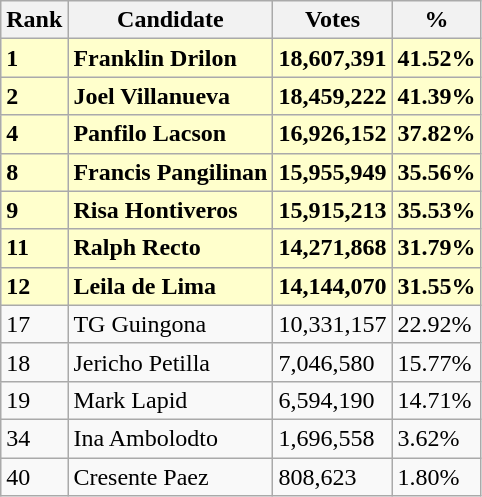<table class="wikitable">
<tr>
<th>Rank</th>
<th>Candidate</th>
<th>Votes</th>
<th>%</th>
</tr>
<tr style="background: #FFFFCC; font-weight:bold;">
<td>1</td>
<td>Franklin Drilon</td>
<td>18,607,391</td>
<td>41.52%</td>
</tr>
<tr style="background: #FFFFCC; font-weight:bold;">
<td>2</td>
<td>Joel Villanueva</td>
<td>18,459,222</td>
<td>41.39%</td>
</tr>
<tr style="background: #FFFFCC; font-weight:bold;">
<td>4</td>
<td>Panfilo Lacson</td>
<td>16,926,152</td>
<td>37.82%</td>
</tr>
<tr style="background: #FFFFCC; font-weight:bold;">
<td>8</td>
<td>Francis Pangilinan</td>
<td>15,955,949</td>
<td>35.56%</td>
</tr>
<tr style="background: #FFFFCC; font-weight:bold;">
<td>9</td>
<td>Risa Hontiveros</td>
<td>15,915,213</td>
<td>35.53%</td>
</tr>
<tr style="background: #FFFFCC; font-weight:bold;">
<td>11</td>
<td>Ralph Recto</td>
<td>14,271,868</td>
<td>31.79%</td>
</tr>
<tr style="background: #FFFFCC; font-weight:bold;">
<td>12</td>
<td>Leila de Lima</td>
<td>14,144,070</td>
<td>31.55%</td>
</tr>
<tr>
<td>17</td>
<td>TG Guingona</td>
<td>10,331,157</td>
<td>22.92%</td>
</tr>
<tr>
<td>18</td>
<td>Jericho Petilla</td>
<td>7,046,580</td>
<td>15.77%</td>
</tr>
<tr>
<td>19</td>
<td>Mark Lapid</td>
<td>6,594,190</td>
<td>14.71%</td>
</tr>
<tr>
<td>34</td>
<td>Ina Ambolodto</td>
<td>1,696,558</td>
<td>3.62%</td>
</tr>
<tr>
<td>40</td>
<td>Cresente Paez</td>
<td>808,623</td>
<td>1.80%</td>
</tr>
</table>
